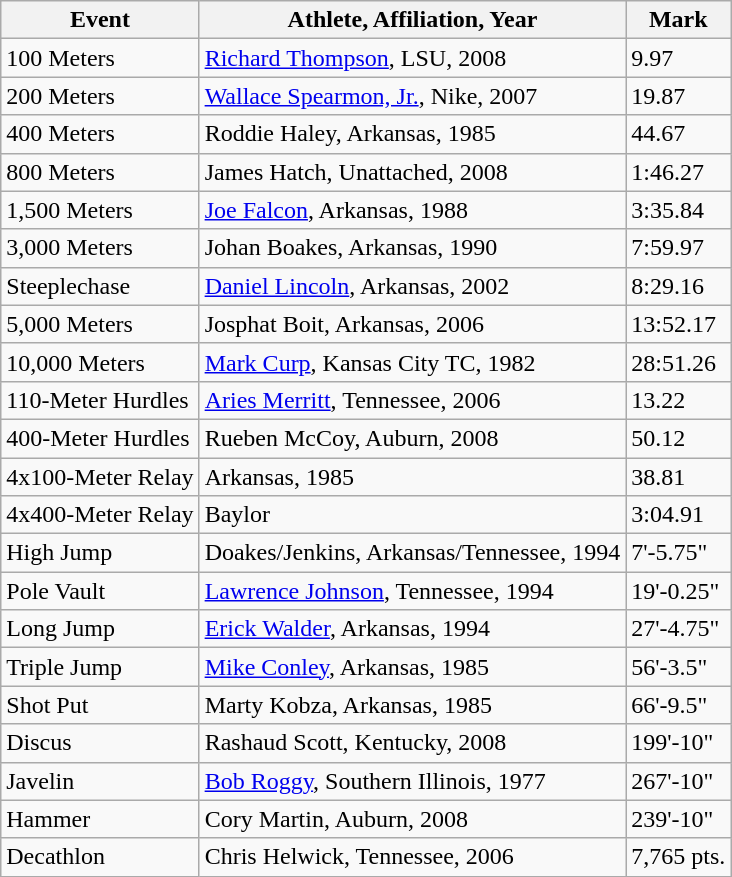<table class="wikitable" border="1">
<tr>
<th>Event</th>
<th>Athlete, Affiliation, Year</th>
<th>Mark</th>
</tr>
<tr>
<td>100 Meters</td>
<td><a href='#'>Richard Thompson</a>, LSU, 2008</td>
<td>9.97</td>
</tr>
<tr>
<td>200 Meters</td>
<td><a href='#'>Wallace Spearmon, Jr.</a>, Nike, 2007</td>
<td>19.87</td>
</tr>
<tr>
<td>400 Meters</td>
<td>Roddie Haley, Arkansas, 1985</td>
<td>44.67</td>
</tr>
<tr>
<td>800 Meters</td>
<td>James Hatch, Unattached, 2008</td>
<td>1:46.27</td>
</tr>
<tr>
<td>1,500 Meters</td>
<td><a href='#'>Joe Falcon</a>, Arkansas, 1988</td>
<td>3:35.84</td>
</tr>
<tr>
<td>3,000 Meters</td>
<td>Johan Boakes, Arkansas, 1990</td>
<td>7:59.97</td>
</tr>
<tr>
<td>Steeplechase</td>
<td><a href='#'>Daniel Lincoln</a>, Arkansas, 2002</td>
<td>8:29.16</td>
</tr>
<tr>
<td>5,000 Meters</td>
<td>Josphat Boit, Arkansas, 2006</td>
<td>13:52.17</td>
</tr>
<tr>
<td>10,000 Meters</td>
<td><a href='#'>Mark Curp</a>, Kansas City TC, 1982</td>
<td>28:51.26</td>
</tr>
<tr>
<td>110-Meter Hurdles</td>
<td><a href='#'>Aries Merritt</a>, Tennessee, 2006</td>
<td>13.22</td>
</tr>
<tr>
<td>400-Meter Hurdles</td>
<td>Rueben McCoy, Auburn, 2008</td>
<td>50.12</td>
</tr>
<tr>
<td>4x100-Meter Relay</td>
<td>Arkansas, 1985</td>
<td>38.81</td>
</tr>
<tr>
<td>4x400-Meter Relay</td>
<td>Baylor</td>
<td>3:04.91</td>
</tr>
<tr>
<td>High Jump</td>
<td>Doakes/Jenkins, Arkansas/Tennessee, 1994</td>
<td>7'-5.75"</td>
</tr>
<tr>
<td>Pole Vault</td>
<td><a href='#'>Lawrence Johnson</a>, Tennessee, 1994</td>
<td>19'-0.25"</td>
</tr>
<tr>
<td>Long Jump</td>
<td><a href='#'>Erick Walder</a>, Arkansas, 1994</td>
<td>27'-4.75"</td>
</tr>
<tr>
<td>Triple Jump</td>
<td><a href='#'>Mike Conley</a>, Arkansas, 1985</td>
<td>56'-3.5"</td>
</tr>
<tr>
<td>Shot Put</td>
<td>Marty Kobza, Arkansas, 1985</td>
<td>66'-9.5"</td>
</tr>
<tr>
<td>Discus</td>
<td>Rashaud Scott, Kentucky, 2008</td>
<td>199'-10"</td>
</tr>
<tr>
<td>Javelin</td>
<td><a href='#'>Bob Roggy</a>, Southern Illinois, 1977</td>
<td>267'-10"</td>
</tr>
<tr>
<td>Hammer</td>
<td>Cory Martin, Auburn, 2008</td>
<td>239'-10"</td>
</tr>
<tr>
<td>Decathlon</td>
<td>Chris Helwick, Tennessee, 2006</td>
<td>7,765 pts.</td>
</tr>
</table>
